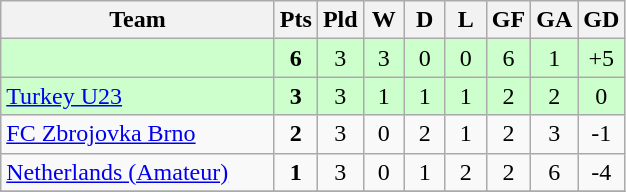<table class="wikitable" style="text-align:center;">
<tr>
<th width=175>Team</th>
<th width=20 abbr="Points">Pts</th>
<th width=20 abbr="Played">Pld</th>
<th width=20 abbr="Won">W</th>
<th width=20 abbr="Drawn">D</th>
<th width=20 abbr="Lost">L</th>
<th width=20 abbr="Goals for">GF</th>
<th width=20 abbr="Goals against">GA</th>
<th width=20 abbr="Goal difference">GD</th>
</tr>
<tr bgcolor=#CCFFCC>
<td style="text-align:left;"></td>
<td><strong>6</strong></td>
<td>3</td>
<td>3</td>
<td>0</td>
<td>0</td>
<td>6</td>
<td>1</td>
<td>+5</td>
</tr>
<tr bgcolor=#CCFFCC>
<td style="text-align:left;"> <a href='#'>Turkey U23</a></td>
<td><strong>3</strong></td>
<td>3</td>
<td>1</td>
<td>1</td>
<td>1</td>
<td>2</td>
<td>2</td>
<td>0</td>
</tr>
<tr>
<td style="text-align:left;"> <a href='#'>FC Zbrojovka Brno</a></td>
<td><strong>2</strong></td>
<td>3</td>
<td>0</td>
<td>2</td>
<td>1</td>
<td>2</td>
<td>3</td>
<td>-1</td>
</tr>
<tr>
<td style="text-align:left;"> <a href='#'>Netherlands (Amateur)</a></td>
<td><strong>1</strong></td>
<td>3</td>
<td>0</td>
<td>1</td>
<td>2</td>
<td>2</td>
<td>6</td>
<td>-4</td>
</tr>
<tr>
</tr>
</table>
